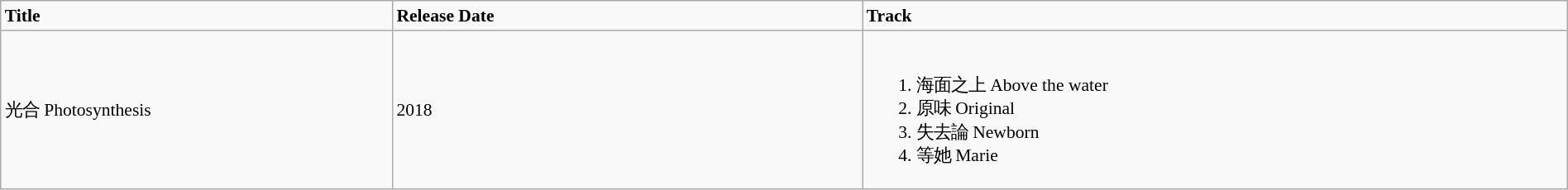<table class="wikitable" width="100%" style="font-size:90%">
<tr>
<td style="width:25%"><strong>Title</strong></td>
<td style="width:30%"><strong>Release Date</strong></td>
<td style="width:100%"><strong>Track</strong></td>
</tr>
<tr>
<td>光合 Photosynthesis</td>
<td>2018</td>
<td><br><ol><li>海面之上 Above the water</li><li>原味 Original</li><li>失去論 Newborn</li><li>等她 Marie</li></ol></td>
</tr>
</table>
